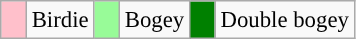<table class="wikitable" span=50 style="font-size:95%;">
<tr>
<td style="background: Pink;" width=10></td>
<td>Birdie</td>
<td style="background: PaleGreen;" width=10></td>
<td>Bogey</td>
<td style="background: Green;" width=10></td>
<td>Double bogey</td>
</tr>
</table>
